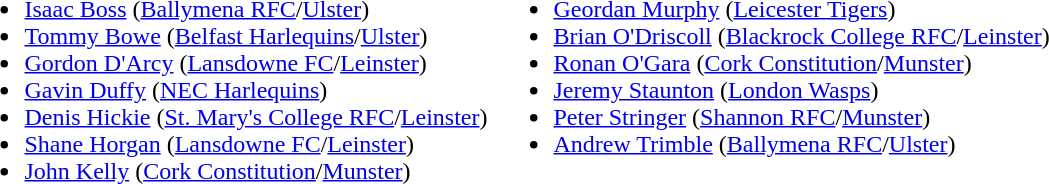<table>
<tr style="vertical-align:top">
<td><br><ul><li><a href='#'>Isaac Boss</a> (<a href='#'>Ballymena RFC</a>/<a href='#'>Ulster</a>)</li><li><a href='#'>Tommy Bowe</a> (<a href='#'>Belfast Harlequins</a>/<a href='#'>Ulster</a>)</li><li><a href='#'>Gordon D'Arcy</a> (<a href='#'>Lansdowne FC</a>/<a href='#'>Leinster</a>)</li><li><a href='#'>Gavin Duffy</a> (<a href='#'>NEC Harlequins</a>)</li><li><a href='#'>Denis Hickie</a> (<a href='#'>St. Mary's College RFC</a>/<a href='#'>Leinster</a>)</li><li><a href='#'>Shane Horgan</a> (<a href='#'>Lansdowne FC</a>/<a href='#'>Leinster</a>)</li><li><a href='#'>John Kelly</a> (<a href='#'>Cork Constitution</a>/<a href='#'>Munster</a>)</li></ul></td>
<td><br><ul><li><a href='#'>Geordan Murphy</a> (<a href='#'>Leicester Tigers</a>)</li><li><a href='#'>Brian O'Driscoll</a> (<a href='#'>Blackrock College RFC</a>/<a href='#'>Leinster</a>)</li><li><a href='#'>Ronan O'Gara</a> (<a href='#'>Cork Constitution</a>/<a href='#'>Munster</a>)</li><li><a href='#'>Jeremy Staunton</a> (<a href='#'>London Wasps</a>)</li><li><a href='#'>Peter Stringer</a> (<a href='#'>Shannon RFC</a>/<a href='#'>Munster</a>)</li><li><a href='#'>Andrew Trimble</a> (<a href='#'>Ballymena RFC</a>/<a href='#'>Ulster</a>)</li></ul></td>
</tr>
</table>
